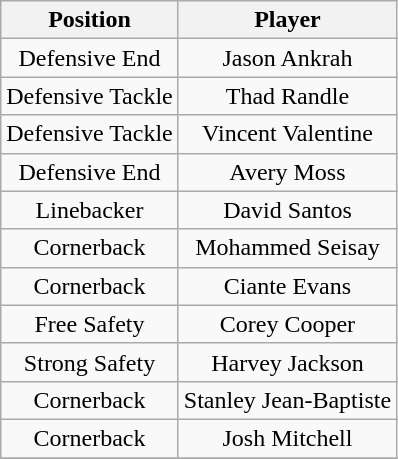<table class="wikitable" style="text-align: center;">
<tr>
<th>Position</th>
<th>Player</th>
</tr>
<tr>
<td>Defensive End</td>
<td>Jason Ankrah</td>
</tr>
<tr>
<td>Defensive Tackle</td>
<td>Thad Randle</td>
</tr>
<tr>
<td>Defensive Tackle</td>
<td>Vincent Valentine</td>
</tr>
<tr>
<td>Defensive End</td>
<td>Avery Moss</td>
</tr>
<tr>
<td>Linebacker</td>
<td>David Santos</td>
</tr>
<tr>
<td>Cornerback</td>
<td>Mohammed Seisay</td>
</tr>
<tr>
<td>Cornerback</td>
<td>Ciante Evans</td>
</tr>
<tr>
<td>Free Safety</td>
<td>Corey Cooper</td>
</tr>
<tr>
<td>Strong Safety</td>
<td>Harvey Jackson</td>
</tr>
<tr>
<td>Cornerback</td>
<td>Stanley Jean-Baptiste</td>
</tr>
<tr>
<td>Cornerback</td>
<td>Josh Mitchell</td>
</tr>
<tr>
</tr>
</table>
